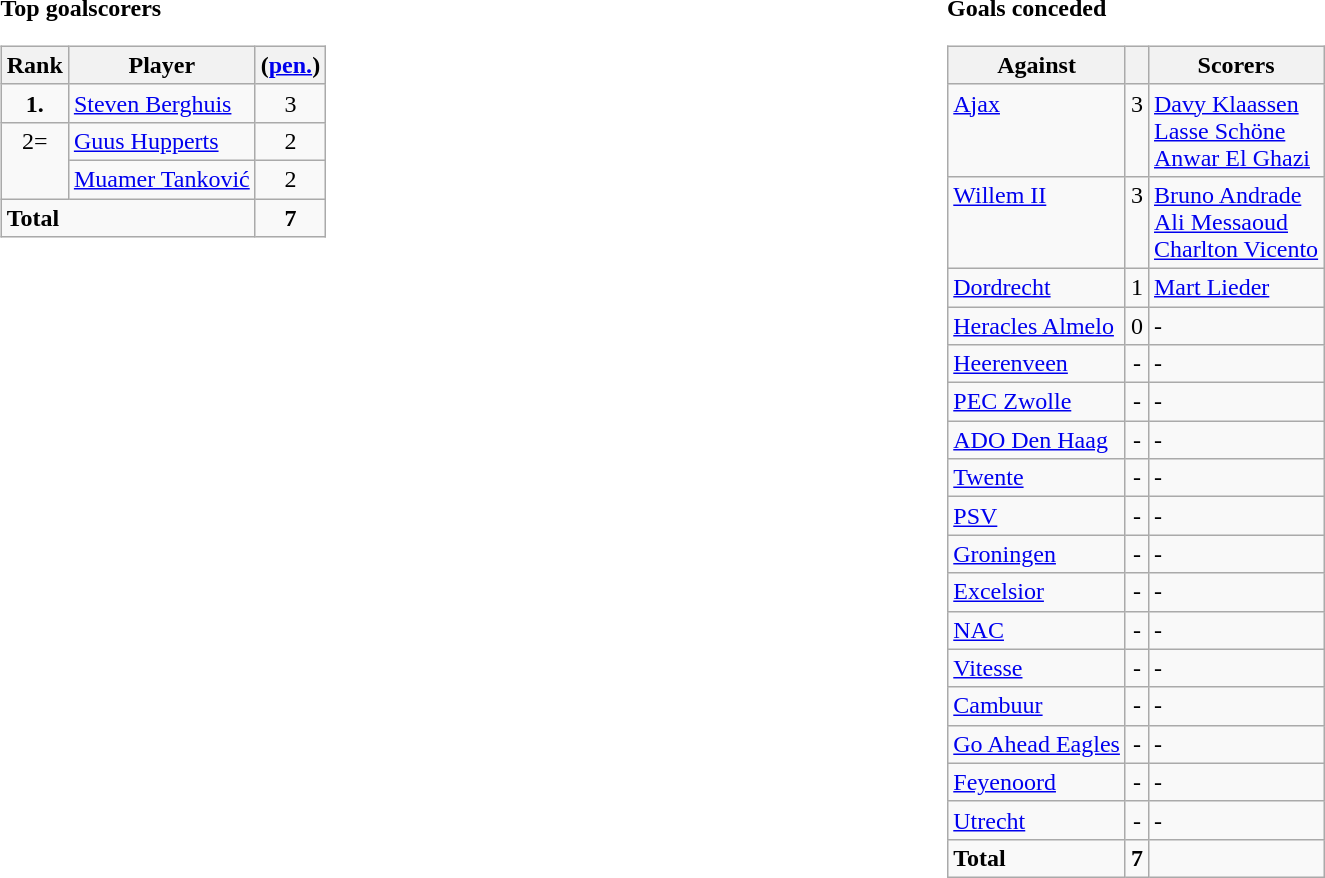<table width=100%>
<tr>
<td width=45% align=left valign=top><br><strong>Top goalscorers</strong><table class="wikitable" table align="left style="width:60%; font-size:85%">
<tr valign=top>
<th align=center>Rank</th>
<th align=center>Player</th>
<th align=center>(<a href='#'>pen.</a>)</th>
</tr>
<tr valign=top>
<td rowspan=1 align=center><strong>1.</strong></td>
<td> <a href='#'>Steven Berghuis</a></td>
<td align=center>3</td>
</tr>
<tr valign=top>
<td rowspan=2 align=center>2=</td>
<td> <a href='#'>Guus Hupperts</a></td>
<td align=center>2</td>
</tr>
<tr valign=top>
<td> <a href='#'>Muamer Tanković</a></td>
<td align=center>2</td>
</tr>
<tr valign=top>
<td colspan=2><strong>Total</strong></td>
<td align=center><strong>7</strong></td>
</tr>
</table>
</td>
<td width=45% align=left valign=top><br><strong>Goals conceded</strong><table class="wikitable" >
<tr valign=top>
<th align=center>Against</th>
<th align=center></th>
<th align=center>Scorers</th>
</tr>
<tr valign=top>
<td> <a href='#'>Ajax</a></td>
<td align=center>3</td>
<td> <a href='#'>Davy Klaassen</a> <br>  <a href='#'>Lasse Schöne</a> <br>  <a href='#'>Anwar El Ghazi</a></td>
</tr>
<tr valign=top>
<td> <a href='#'>Willem II</a></td>
<td align=center>3</td>
<td> <a href='#'>Bruno Andrade</a> <br>  <a href='#'>Ali Messaoud</a> <br>  <a href='#'>Charlton Vicento</a></td>
</tr>
<tr valign=top>
<td> <a href='#'>Dordrecht</a></td>
<td align=center>1</td>
<td><a href='#'>Mart Lieder</a></td>
</tr>
<tr valign=top>
<td> <a href='#'>Heracles Almelo</a></td>
<td align=center>0</td>
<td>-</td>
</tr>
<tr valign=top>
<td> <a href='#'>Heerenveen</a></td>
<td align=center>-</td>
<td>-</td>
</tr>
<tr valign=top>
<td> <a href='#'>PEC Zwolle</a></td>
<td align=center>-</td>
<td>-</td>
</tr>
<tr valign=top>
<td> <a href='#'>ADO Den Haag</a></td>
<td align=center>-</td>
<td>-</td>
</tr>
<tr valign=top>
<td> <a href='#'>Twente</a></td>
<td align=center>-</td>
<td>-</td>
</tr>
<tr valign=top>
<td> <a href='#'>PSV</a></td>
<td align=center>-</td>
<td>-</td>
</tr>
<tr valign=top>
<td> <a href='#'>Groningen</a></td>
<td align=center>-</td>
<td>-</td>
</tr>
<tr valign=top>
<td> <a href='#'>Excelsior</a></td>
<td align=center>-</td>
<td>-</td>
</tr>
<tr valign=top>
<td> <a href='#'>NAC</a></td>
<td align=center>-</td>
<td>-</td>
</tr>
<tr valign=top>
<td> <a href='#'>Vitesse</a></td>
<td align=center>-</td>
<td>-</td>
</tr>
<tr valign=top>
<td> <a href='#'>Cambuur</a></td>
<td align=center>-</td>
<td>-</td>
</tr>
<tr valign=top>
<td> <a href='#'>Go Ahead Eagles</a></td>
<td align=center>-</td>
<td>-</td>
</tr>
<tr valign=top>
<td> <a href='#'>Feyenoord</a></td>
<td align=center>-</td>
<td>-</td>
</tr>
<tr valign=top>
<td> <a href='#'>Utrecht</a></td>
<td align=center>-</td>
<td>-</td>
</tr>
<tr valign=top>
<td colspan=1><strong>Total</strong></td>
<td align=center><strong>7</strong></td>
<td></td>
</tr>
</table>
</td>
</tr>
</table>
